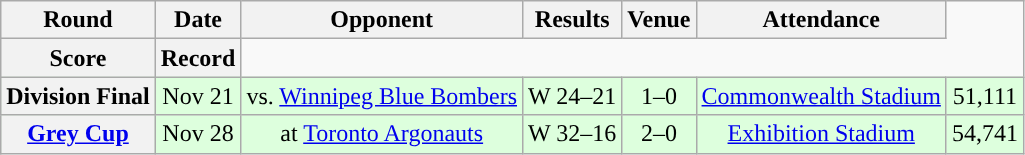<table class="wikitable" style="text-align:center">
<tr>
<th>Round</th>
<th>Date</th>
<th>Opponent</th>
<th>Results</th>
<th>Venue</th>
<th>Attendance</th>
</tr>
<tr>
<th>Score</th>
<th>Record</th>
</tr>
<tr style="background:#ddffdd">
<th>Division Final</th>
<td>Nov 21</td>
<td>vs. <a href='#'>Winnipeg Blue Bombers</a></td>
<td>W 24–21</td>
<td>1–0</td>
<td><a href='#'>Commonwealth Stadium</a></td>
<td>51,111</td>
</tr>
<tr style="background:#ddffdd">
<th><a href='#'>Grey Cup</a></th>
<td>Nov 28</td>
<td>at <a href='#'>Toronto Argonauts</a></td>
<td>W 32–16</td>
<td>2–0</td>
<td><a href='#'>Exhibition Stadium</a></td>
<td>54,741</td>
</tr>
</table>
